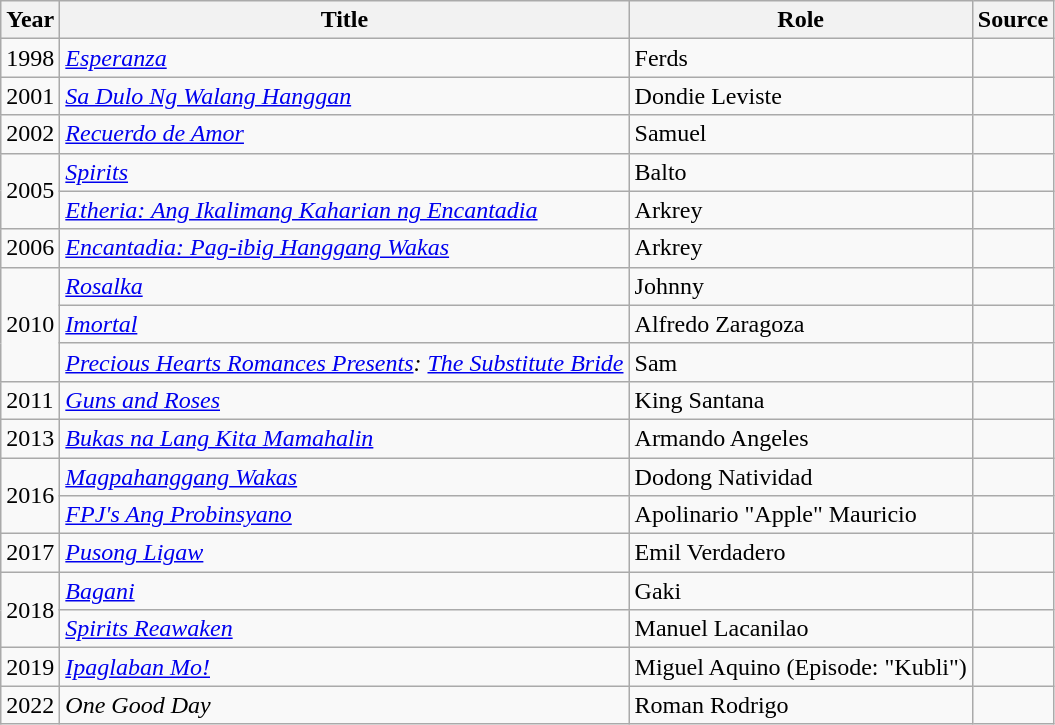<table class="wikitable sortable" >
<tr>
<th>Year</th>
<th>Title</th>
<th>Role</th>
<th class="unsortable">Source </th>
</tr>
<tr>
<td>1998</td>
<td><em><a href='#'>Esperanza</a></em></td>
<td>Ferds</td>
<td></td>
</tr>
<tr>
<td>2001</td>
<td><em><a href='#'>Sa Dulo Ng Walang Hanggan</a> </em></td>
<td>Dondie Leviste</td>
<td></td>
</tr>
<tr>
<td>2002</td>
<td><em><a href='#'>Recuerdo de Amor</a></em></td>
<td>Samuel</td>
<td></td>
</tr>
<tr>
<td rowspan="2">2005</td>
<td><a href='#'><em>Spirits</em></a></td>
<td>Balto</td>
<td></td>
</tr>
<tr>
<td><em><a href='#'>Etheria: Ang Ikalimang Kaharian ng Encantadia</a></em></td>
<td>Arkrey</td>
<td></td>
</tr>
<tr>
<td>2006</td>
<td><em><a href='#'>Encantadia: Pag-ibig Hanggang Wakas</a></em></td>
<td>Arkrey</td>
<td></td>
</tr>
<tr>
<td rowspan="3">2010</td>
<td><em><a href='#'>Rosalka</a></em></td>
<td>Johnny</td>
<td></td>
</tr>
<tr>
<td><em><a href='#'>Imortal</a></em></td>
<td>Alfredo Zaragoza</td>
<td></td>
</tr>
<tr>
<td><em><a href='#'>Precious Hearts Romances Presents</a>: <a href='#'>The Substitute Bride</a></em></td>
<td>Sam</td>
<td></td>
</tr>
<tr>
<td>2011</td>
<td><em><a href='#'>Guns and Roses</a></em></td>
<td>King Santana</td>
<td></td>
</tr>
<tr>
<td>2013</td>
<td><em><a href='#'>Bukas na Lang Kita Mamahalin</a></em></td>
<td>Armando Angeles</td>
<td></td>
</tr>
<tr>
<td rowspan="2">2016</td>
<td><em><a href='#'>Magpahanggang Wakas</a></em></td>
<td>Dodong Natividad</td>
<td></td>
</tr>
<tr>
<td><em><a href='#'>FPJ's Ang Probinsyano</a></em></td>
<td>Apolinario "Apple" Mauricio</td>
<td></td>
</tr>
<tr>
<td>2017</td>
<td><em><a href='#'>Pusong Ligaw</a></em></td>
<td>Emil Verdadero</td>
<td></td>
</tr>
<tr>
<td rowspan="2">2018</td>
<td><em><a href='#'>Bagani</a></em></td>
<td>Gaki</td>
<td></td>
</tr>
<tr>
<td><em><a href='#'>Spirits Reawaken</a></em></td>
<td>Manuel Lacanilao</td>
<td></td>
</tr>
<tr>
<td>2019</td>
<td><em><a href='#'>Ipaglaban Mo!</a></em></td>
<td>Miguel Aquino (Episode: "Kubli")</td>
<td></td>
</tr>
<tr>
<td>2022</td>
<td><em>One Good Day</em></td>
<td>Roman Rodrigo</td>
<td></td>
</tr>
</table>
